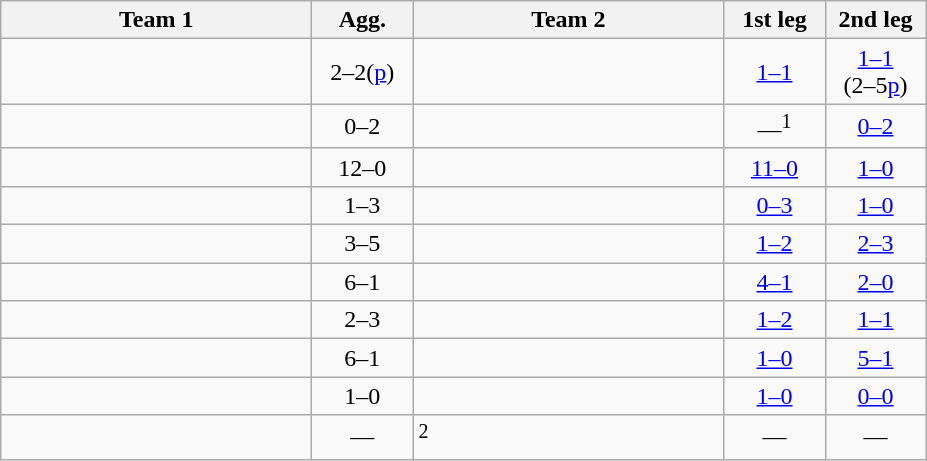<table class="wikitable" style="text-align:center">
<tr>
<th width=200>Team 1</th>
<th width=60>Agg.</th>
<th width=200>Team 2</th>
<th width=60>1st leg</th>
<th width=60>2nd leg</th>
</tr>
<tr>
<td align=right></td>
<td>2–2(<a href='#'>p</a>)</td>
<td align=left><strong></strong></td>
<td><a href='#'>1–1</a></td>
<td><a href='#'>1–1</a><br>(2–5<a href='#'>p</a>)</td>
</tr>
<tr>
<td align=right></td>
<td align=center>0–2</td>
<td align=left><strong></strong></td>
<td>—<sup>1</sup></td>
<td><a href='#'>0–2</a></td>
</tr>
<tr>
<td align=right><strong></strong></td>
<td>12–0</td>
<td align=left></td>
<td><a href='#'>11–0</a></td>
<td><a href='#'>1–0</a></td>
</tr>
<tr>
<td align=right></td>
<td>1–3</td>
<td align=left><strong></strong></td>
<td><a href='#'>0–3</a></td>
<td><a href='#'>1–0</a></td>
</tr>
<tr>
<td align=right></td>
<td>3–5</td>
<td align=left><strong></strong></td>
<td><a href='#'>1–2</a></td>
<td><a href='#'>2–3</a></td>
</tr>
<tr>
<td align=right><strong></strong></td>
<td>6–1</td>
<td align=left></td>
<td><a href='#'>4–1</a></td>
<td><a href='#'>2–0</a></td>
</tr>
<tr>
<td align=right></td>
<td>2–3</td>
<td align=left><strong></strong></td>
<td><a href='#'>1–2</a></td>
<td><a href='#'>1–1</a></td>
</tr>
<tr>
<td align=right><strong></strong></td>
<td>6–1</td>
<td align=left></td>
<td><a href='#'>1–0</a></td>
<td><a href='#'>5–1</a></td>
</tr>
<tr>
<td align=right><strong></strong></td>
<td>1–0</td>
<td align=left></td>
<td><a href='#'>1–0</a></td>
<td><a href='#'>0–0</a></td>
</tr>
<tr>
<td align=right><strong></strong></td>
<td>—</td>
<td align=left><sup>2</sup></td>
<td>—</td>
<td>—</td>
</tr>
</table>
